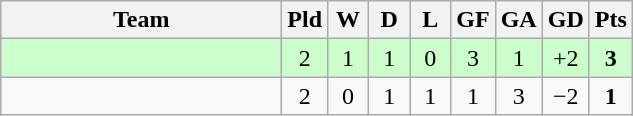<table class="wikitable" style="text-align:center;">
<tr>
<th width=180>Team</th>
<th width=20>Pld</th>
<th width=20>W</th>
<th width=20>D</th>
<th width=20>L</th>
<th width=20>GF</th>
<th width=20>GA</th>
<th width=20>GD</th>
<th width=20>Pts</th>
</tr>
<tr bgcolor="ccffcc">
<td align="left"></td>
<td>2</td>
<td>1</td>
<td>1</td>
<td>0</td>
<td>3</td>
<td>1</td>
<td>+2</td>
<td><strong>3</strong></td>
</tr>
<tr>
<td align="left"></td>
<td>2</td>
<td>0</td>
<td>1</td>
<td>1</td>
<td>1</td>
<td>3</td>
<td>−2</td>
<td><strong>1</strong></td>
</tr>
</table>
